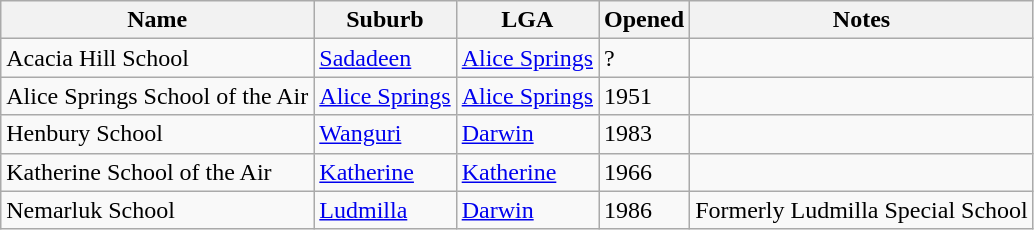<table class="wikitable sortable">
<tr>
<th>Name</th>
<th>Suburb</th>
<th>LGA</th>
<th>Opened</th>
<th>Notes</th>
</tr>
<tr>
<td>Acacia Hill School</td>
<td><a href='#'>Sadadeen</a></td>
<td><a href='#'>Alice Springs</a></td>
<td>?</td>
<td></td>
</tr>
<tr>
<td>Alice Springs School of the Air</td>
<td><a href='#'>Alice Springs</a></td>
<td><a href='#'>Alice Springs</a></td>
<td>1951</td>
<td></td>
</tr>
<tr>
<td>Henbury School</td>
<td><a href='#'>Wanguri</a></td>
<td><a href='#'>Darwin</a></td>
<td>1983</td>
<td></td>
</tr>
<tr>
<td>Katherine School of the Air</td>
<td><a href='#'>Katherine</a></td>
<td><a href='#'>Katherine</a></td>
<td>1966</td>
<td></td>
</tr>
<tr>
<td>Nemarluk School</td>
<td><a href='#'>Ludmilla</a></td>
<td><a href='#'>Darwin</a></td>
<td>1986</td>
<td>Formerly Ludmilla Special School</td>
</tr>
</table>
